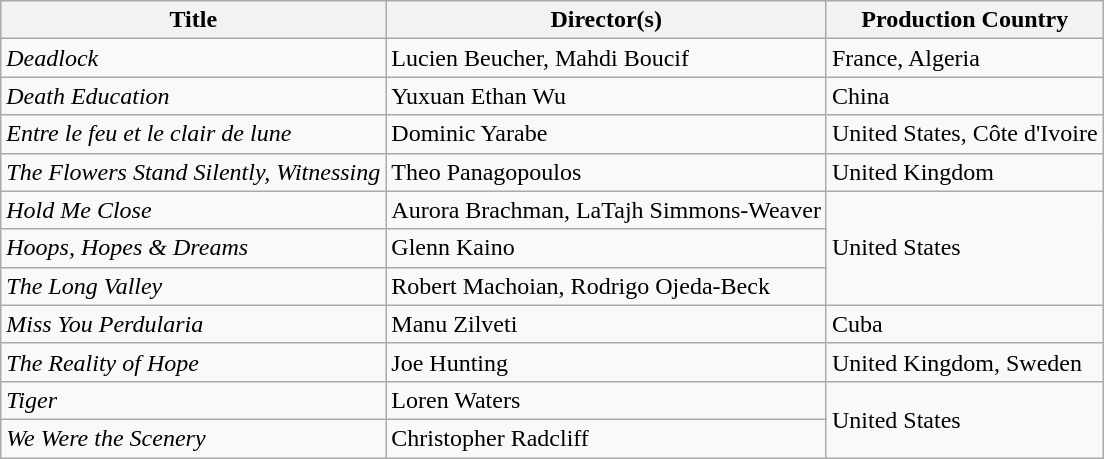<table class="wikitable plainrowheaders" style="margin-bottom:4px">
<tr>
<th scope="col">Title</th>
<th scope="col">Director(s)</th>
<th scope="col">Production Country</th>
</tr>
<tr>
<td><em>Deadlock</em></td>
<td>Lucien Beucher, Mahdi Boucif</td>
<td>France, Algeria</td>
</tr>
<tr>
<td><em>Death Education</em></td>
<td>Yuxuan Ethan Wu</td>
<td>China</td>
</tr>
<tr>
<td><em>Entre le feu et le clair de lune</em></td>
<td>Dominic Yarabe</td>
<td>United States, Côte d'Ivoire</td>
</tr>
<tr>
<td><em>The Flowers Stand Silently, Witnessing</em></td>
<td>Theo Panagopoulos</td>
<td>United Kingdom</td>
</tr>
<tr>
<td><em>Hold Me Close</em></td>
<td>Aurora Brachman, LaTajh Simmons-Weaver</td>
<td rowspan=3>United States</td>
</tr>
<tr>
<td><em>Hoops, Hopes & Dreams</em></td>
<td>Glenn Kaino</td>
</tr>
<tr>
<td><em>The Long Valley</em></td>
<td>Robert Machoian, Rodrigo Ojeda-Beck</td>
</tr>
<tr>
<td><em>Miss You Perdularia</em></td>
<td>Manu Zilveti</td>
<td>Cuba</td>
</tr>
<tr>
<td><em>The Reality of Hope</em></td>
<td>Joe Hunting</td>
<td>United Kingdom, Sweden</td>
</tr>
<tr>
<td><em>Tiger</em></td>
<td>Loren Waters</td>
<td rowspan=2>United States</td>
</tr>
<tr>
<td><em>We Were the Scenery</em></td>
<td>Christopher Radcliff</td>
</tr>
</table>
